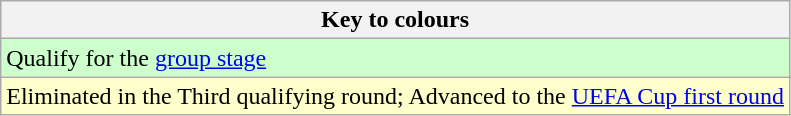<table class="wikitable">
<tr>
<th>Key to colours</th>
</tr>
<tr bgcolor=#ccffcc>
<td>Qualify for the <a href='#'>group stage</a></td>
</tr>
<tr bgcolor=#ffffcc>
<td>Eliminated in the Third qualifying round; Advanced to the <a href='#'>UEFA Cup first round</a></td>
</tr>
</table>
